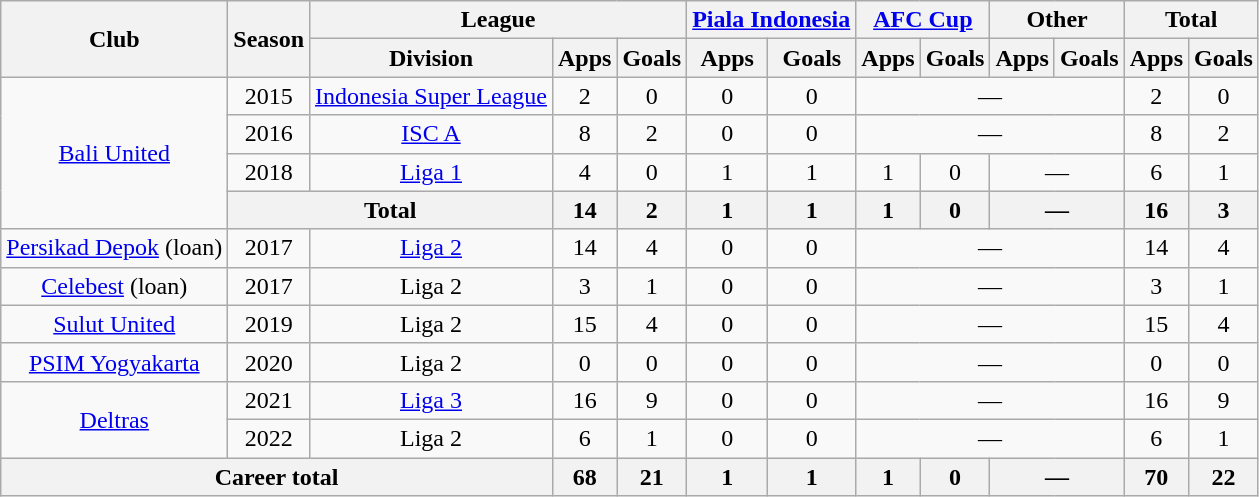<table class="wikitable" style="text-align: center;">
<tr>
<th rowspan="2">Club</th>
<th rowspan="2">Season</th>
<th colspan="3">League</th>
<th colspan="2"><a href='#'>Piala Indonesia</a></th>
<th colspan="2"><a href='#'>AFC Cup</a></th>
<th colspan="2">Other</th>
<th colspan="2">Total</th>
</tr>
<tr>
<th>Division</th>
<th>Apps</th>
<th>Goals</th>
<th>Apps</th>
<th>Goals</th>
<th>Apps</th>
<th>Goals</th>
<th>Apps</th>
<th>Goals</th>
<th>Apps</th>
<th>Goals</th>
</tr>
<tr>
<td rowspan=4><a href='#'>Bali United</a></td>
<td>2015</td>
<td><a href='#'>Indonesia Super League</a></td>
<td>2</td>
<td>0</td>
<td>0</td>
<td>0</td>
<td colspan=4>—</td>
<td>2</td>
<td>0</td>
</tr>
<tr>
<td>2016</td>
<td><a href='#'>ISC A</a></td>
<td>8</td>
<td>2</td>
<td>0</td>
<td>0</td>
<td colspan=4>—</td>
<td>8</td>
<td>2</td>
</tr>
<tr>
<td>2018</td>
<td><a href='#'>Liga 1</a></td>
<td>4</td>
<td>0</td>
<td>1</td>
<td>1</td>
<td>1</td>
<td>0</td>
<td colspan=2>—</td>
<td>6</td>
<td>1</td>
</tr>
<tr>
<th colspan="2">Total</th>
<th>14</th>
<th>2</th>
<th>1</th>
<th>1</th>
<th>1</th>
<th>0</th>
<th colspan="2">—</th>
<th>16</th>
<th>3</th>
</tr>
<tr>
<td rowspan=1><a href='#'>Persikad Depok</a> (loan)</td>
<td>2017</td>
<td><a href='#'>Liga 2</a></td>
<td>14</td>
<td>4</td>
<td>0</td>
<td>0</td>
<td colspan=4>—</td>
<td>14</td>
<td>4</td>
</tr>
<tr>
<td rowspan=1><a href='#'>Celebest</a> (loan)</td>
<td>2017</td>
<td>Liga 2</td>
<td>3</td>
<td>1</td>
<td>0</td>
<td>0</td>
<td colspan=4>—</td>
<td>3</td>
<td>1</td>
</tr>
<tr>
<td rowspan=1><a href='#'>Sulut United</a></td>
<td>2019</td>
<td>Liga 2</td>
<td>15</td>
<td>4</td>
<td>0</td>
<td>0</td>
<td colspan=4>—</td>
<td>15</td>
<td>4</td>
</tr>
<tr>
<td><a href='#'>PSIM Yogyakarta</a></td>
<td>2020</td>
<td>Liga 2</td>
<td>0</td>
<td>0</td>
<td>0</td>
<td>0</td>
<td colspan=4>—</td>
<td>0</td>
<td>0</td>
</tr>
<tr>
<td rowspan=2><a href='#'>Deltras</a></td>
<td>2021</td>
<td><a href='#'>Liga 3</a></td>
<td>16</td>
<td>9</td>
<td>0</td>
<td>0</td>
<td colspan=4>—</td>
<td>16</td>
<td>9</td>
</tr>
<tr>
<td>2022</td>
<td>Liga 2</td>
<td>6</td>
<td>1</td>
<td>0</td>
<td>0</td>
<td colspan=4>—</td>
<td>6</td>
<td>1</td>
</tr>
<tr>
<th colspan="3">Career total</th>
<th>68</th>
<th>21</th>
<th>1</th>
<th>1</th>
<th>1</th>
<th>0</th>
<th colspan="2">—</th>
<th>70</th>
<th>22</th>
</tr>
</table>
